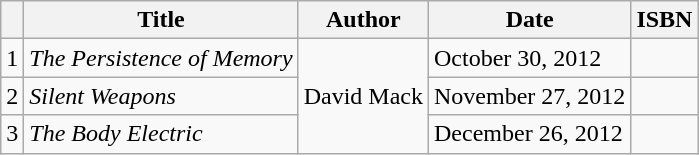<table class="wikitable">
<tr>
<th></th>
<th>Title</th>
<th>Author</th>
<th>Date</th>
<th>ISBN</th>
</tr>
<tr>
<td>1</td>
<td><em>The Persistence of Memory</em></td>
<td rowspan="3">David Mack</td>
<td>October 30, 2012</td>
<td></td>
</tr>
<tr>
<td>2</td>
<td><em>Silent Weapons</em></td>
<td>November 27, 2012</td>
<td></td>
</tr>
<tr>
<td>3</td>
<td><em>The Body Electric</em></td>
<td>December 26, 2012</td>
<td></td>
</tr>
</table>
